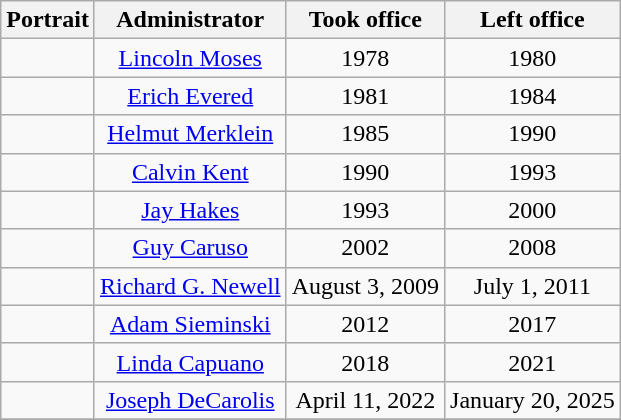<table class=wikitable style="text-align:center">
<tr>
<th>Portrait</th>
<th>Administrator</th>
<th>Took office</th>
<th>Left office</th>
</tr>
<tr>
<td></td>
<td><a href='#'>Lincoln Moses</a></td>
<td>1978</td>
<td>1980</td>
</tr>
<tr>
<td></td>
<td><a href='#'>Erich Evered</a></td>
<td>1981</td>
<td>1984</td>
</tr>
<tr>
<td></td>
<td><a href='#'>Helmut Merklein</a></td>
<td>1985</td>
<td>1990</td>
</tr>
<tr>
<td></td>
<td><a href='#'>Calvin Kent</a></td>
<td>1990</td>
<td>1993</td>
</tr>
<tr>
<td></td>
<td><a href='#'>Jay Hakes</a></td>
<td>1993</td>
<td>2000</td>
</tr>
<tr>
<td></td>
<td><a href='#'>Guy Caruso</a></td>
<td>2002</td>
<td>2008</td>
</tr>
<tr>
<td></td>
<td><a href='#'>Richard G. Newell</a></td>
<td>August 3, 2009</td>
<td>July 1, 2011</td>
</tr>
<tr>
<td></td>
<td><a href='#'>Adam Sieminski</a></td>
<td>2012</td>
<td>2017</td>
</tr>
<tr>
<td></td>
<td><a href='#'>Linda Capuano</a></td>
<td>2018</td>
<td>2021</td>
</tr>
<tr>
<td></td>
<td><a href='#'>Joseph DeCarolis</a></td>
<td>April 11, 2022</td>
<td>January 20, 2025</td>
</tr>
<tr>
</tr>
</table>
